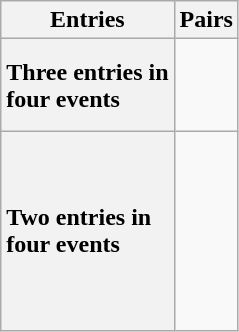<table class="wikitable unsortable" style="text-align:left">
<tr>
<th scope="col">Entries</th>
<th scope="col">Pairs</th>
</tr>
<tr>
<th scope="row" style="text-align:left">Three entries in<br>four events</th>
<td valign="top"> <br>  <br>  <br> </td>
</tr>
<tr>
<th scope="row" style="text-align:left">Two entries in<br>four events</th>
<td valign="top"> <br>  <br>  <br>  <br>  <br>  <br>  <br> </td>
</tr>
</table>
